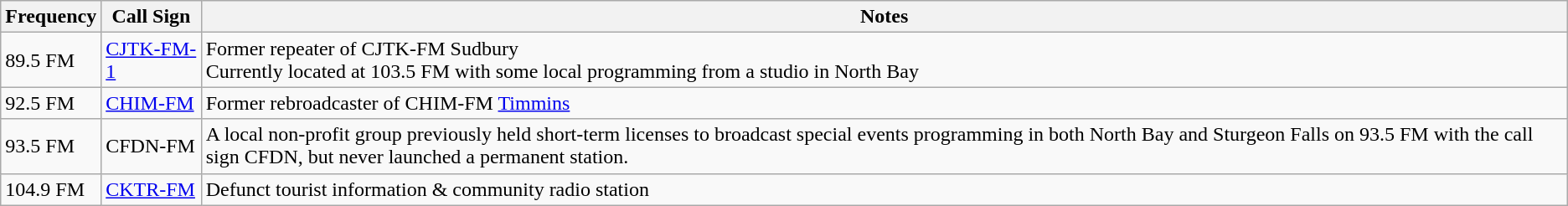<table class="wikitable sortable mw-collapsible">
<tr>
<th>Frequency</th>
<th>Call Sign</th>
<th>Notes</th>
</tr>
<tr>
<td>89.5 FM</td>
<td><a href='#'>CJTK-FM-1</a></td>
<td>Former repeater of CJTK-FM Sudbury<br>Currently located at 103.5 FM with some local programming from a studio in North Bay</td>
</tr>
<tr>
<td>92.5 FM</td>
<td><a href='#'>CHIM-FM</a></td>
<td>Former rebroadcaster of CHIM-FM <a href='#'>Timmins</a></td>
</tr>
<tr>
<td>93.5 FM</td>
<td>CFDN-FM</td>
<td>A local non-profit group previously held short-term licenses to broadcast special events programming in both North Bay and Sturgeon Falls on 93.5 FM with the call sign CFDN, but never launched a permanent station.</td>
</tr>
<tr>
<td>104.9 FM</td>
<td><a href='#'>CKTR-FM</a></td>
<td>Defunct tourist information & community radio station</td>
</tr>
</table>
